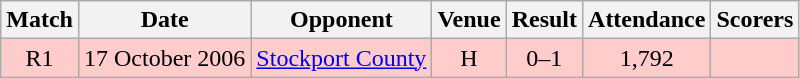<table class="wikitable" style="font-size:100%; text-align:center">
<tr>
<th>Match</th>
<th>Date</th>
<th>Opponent</th>
<th>Venue</th>
<th>Result</th>
<th>Attendance</th>
<th>Scorers</th>
</tr>
<tr style="background: #FFCCCC;">
<td>R1</td>
<td>17 October 2006</td>
<td><a href='#'>Stockport County</a></td>
<td>H</td>
<td>0–1</td>
<td>1,792</td>
<td></td>
</tr>
</table>
